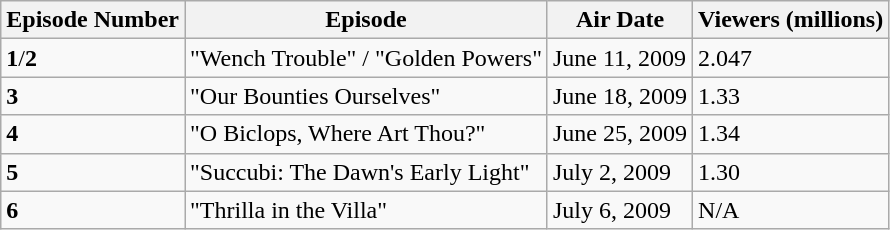<table class="wikitable">
<tr>
<th>Episode Number</th>
<th>Episode</th>
<th>Air Date</th>
<th>Viewers (millions)</th>
</tr>
<tr>
<td><strong>1</strong>/<strong>2</strong></td>
<td>"Wench Trouble" / "Golden Powers"</td>
<td>June 11, 2009</td>
<td>2.047 </td>
</tr>
<tr>
<td><strong>3</strong></td>
<td>"Our Bounties Ourselves"</td>
<td>June 18, 2009</td>
<td>1.33</td>
</tr>
<tr>
<td><strong>4</strong></td>
<td>"O Biclops, Where Art Thou?"</td>
<td>June 25, 2009</td>
<td>1.34</td>
</tr>
<tr>
<td><strong>5</strong></td>
<td>"Succubi: The Dawn's Early Light"</td>
<td>July 2, 2009</td>
<td>1.30</td>
</tr>
<tr>
<td><strong>6</strong></td>
<td>"Thrilla in the Villa"</td>
<td>July 6, 2009</td>
<td>N/A</td>
</tr>
</table>
